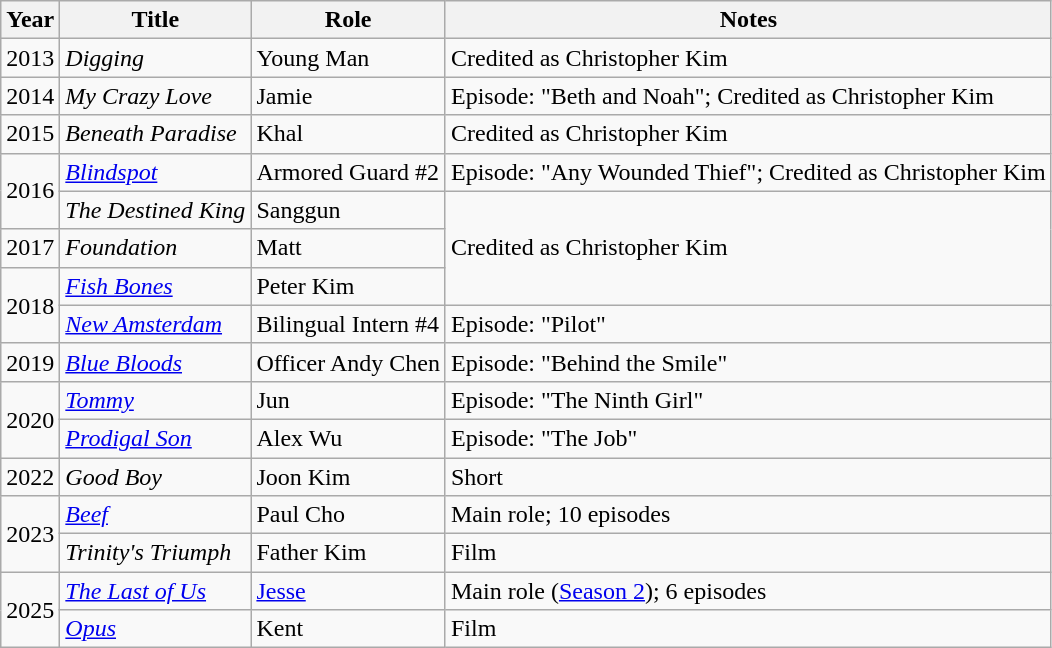<table class="wikitable sortable">
<tr>
<th>Year</th>
<th>Title</th>
<th>Role</th>
<th class="unsortable">Notes</th>
</tr>
<tr>
<td>2013</td>
<td><em>Digging</em></td>
<td>Young Man</td>
<td>Credited as Christopher Kim</td>
</tr>
<tr>
<td>2014</td>
<td><em>My Crazy Love</em></td>
<td>Jamie</td>
<td>Episode: "Beth and Noah"; Credited as Christopher Kim</td>
</tr>
<tr>
<td>2015</td>
<td><em>Beneath Paradise</em></td>
<td>Khal</td>
<td>Credited as Christopher Kim</td>
</tr>
<tr>
<td rowspan=2>2016</td>
<td><em><a href='#'>Blindspot</a></em></td>
<td>Armored Guard #2</td>
<td>Episode: "Any Wounded Thief"; Credited as Christopher Kim</td>
</tr>
<tr>
<td><em>The Destined King</em></td>
<td>Sanggun</td>
<td rowspan="3">Credited as Christopher Kim</td>
</tr>
<tr>
<td>2017</td>
<td><em>Foundation</em></td>
<td>Matt</td>
</tr>
<tr>
<td rowspan="2">2018</td>
<td><em><a href='#'>Fish Bones</a></em></td>
<td>Peter Kim</td>
</tr>
<tr>
<td><em><a href='#'>New Amsterdam</a></em></td>
<td>Bilingual Intern #4</td>
<td>Episode: "Pilot"</td>
</tr>
<tr>
<td>2019</td>
<td><em><a href='#'>Blue Bloods</a></em></td>
<td>Officer Andy Chen</td>
<td>Episode: "Behind the Smile"</td>
</tr>
<tr>
<td rowspan=2>2020</td>
<td><em><a href='#'>Tommy</a></em></td>
<td>Jun</td>
<td>Episode: "The Ninth Girl"</td>
</tr>
<tr>
<td><em><a href='#'>Prodigal Son</a></em></td>
<td>Alex Wu</td>
<td>Episode: "The Job"</td>
</tr>
<tr>
<td>2022</td>
<td><em>Good Boy</em></td>
<td>Joon Kim</td>
<td>Short</td>
</tr>
<tr>
<td rowspan="2">2023</td>
<td><em><a href='#'>Beef</a></em></td>
<td>Paul Cho</td>
<td>Main role; 10 episodes</td>
</tr>
<tr>
<td><em>Trinity's Triumph</em></td>
<td>Father Kim</td>
<td>Film</td>
</tr>
<tr>
<td rowspan="2">2025</td>
<td><em><a href='#'>The Last of Us</a></em></td>
<td><a href='#'>Jesse</a></td>
<td>Main role (<a href='#'>Season 2</a>); 6 episodes</td>
</tr>
<tr>
<td><em><a href='#'>Opus</a></em></td>
<td>Kent</td>
<td>Film</td>
</tr>
</table>
